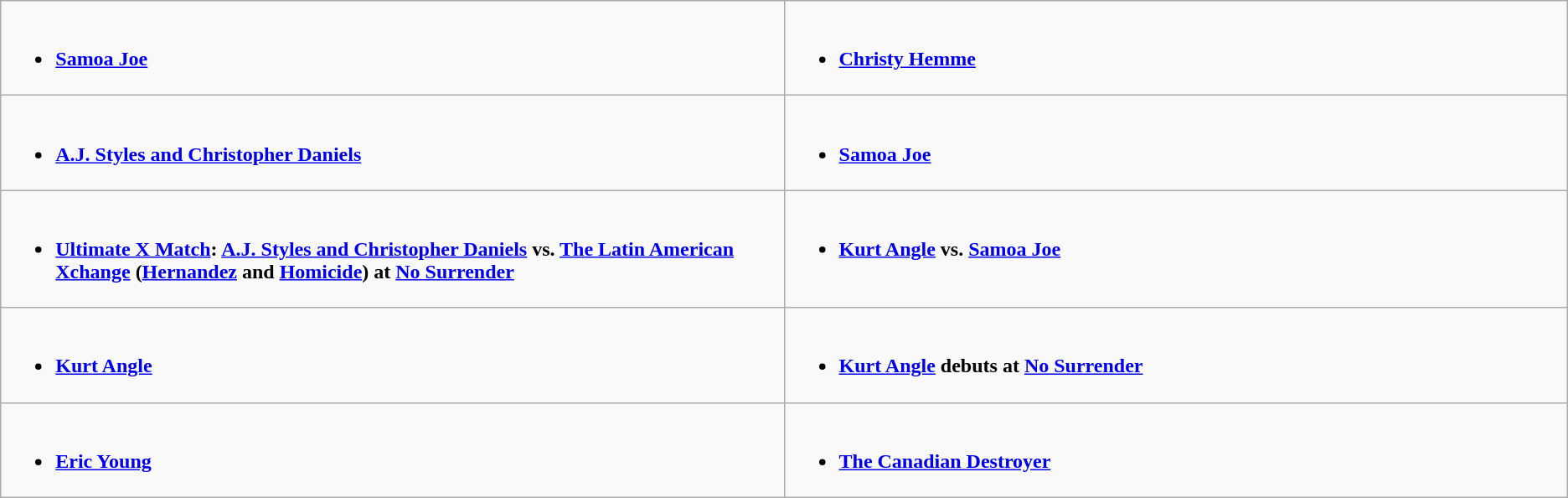<table class="wikitable">
<tr>
<td style="vertical-align:top;" width="50%"><br><ul><li><strong><a href='#'>Samoa Joe</a></strong></li></ul></td>
<td style="vertical-align:top;" width="50%"><br><ul><li><strong><a href='#'>Christy Hemme</a></strong></li></ul></td>
</tr>
<tr>
<td style="vertical-align:top;" width="50%"><br><ul><li><strong><a href='#'>A.J. Styles and Christopher Daniels</a></strong></li></ul></td>
<td style="vertical-align:top;" width="50%"><br><ul><li><strong><a href='#'>Samoa Joe</a></strong></li></ul></td>
</tr>
<tr>
<td style="vertical-align:top;" width="50%"><br><ul><li><strong><a href='#'>Ultimate X Match</a>: <a href='#'>A.J. Styles and Christopher Daniels</a> vs. <a href='#'>The Latin American Xchange</a> (<a href='#'>Hernandez</a> and <a href='#'>Homicide</a>) at <a href='#'>No Surrender</a></strong></li></ul></td>
<td style="vertical-align:top;" width="50%"><br><ul><li><strong><a href='#'>Kurt Angle</a> vs. <a href='#'>Samoa Joe</a></strong></li></ul></td>
</tr>
<tr>
<td style="vertical-align:top;" width="50%"><br><ul><li><strong><a href='#'>Kurt Angle</a></strong></li></ul></td>
<td style="vertical-align:top;" width="50%"><br><ul><li><strong><a href='#'>Kurt Angle</a> debuts at <a href='#'>No Surrender</a></strong></li></ul></td>
</tr>
<tr>
<td style="vertical-align:top;" width="50%"><br><ul><li><strong><a href='#'>Eric Young</a></strong></li></ul></td>
<td style="vertical-align:top;" width="50%"><br><ul><li><strong><a href='#'>The Canadian Destroyer</a></strong></li></ul></td>
</tr>
</table>
